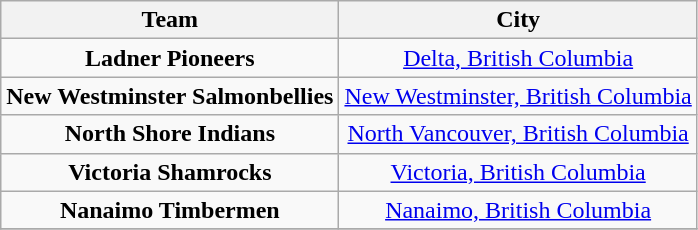<table class="wikitable" style="text-align: center">
<tr>
<th>Team</th>
<th>City</th>
</tr>
<tr>
<td><strong>Ladner Pioneers</strong></td>
<td><a href='#'>Delta, British Columbia</a></td>
</tr>
<tr>
<td><strong>New Westminster Salmonbellies</strong></td>
<td><a href='#'>New Westminster, British Columbia</a></td>
</tr>
<tr>
<td><strong>North Shore Indians</strong></td>
<td><a href='#'>North Vancouver, British Columbia</a></td>
</tr>
<tr>
<td><strong>Victoria Shamrocks</strong></td>
<td><a href='#'>Victoria, British Columbia</a></td>
</tr>
<tr>
<td><strong>Nanaimo Timbermen</strong></td>
<td><a href='#'>Nanaimo, British Columbia</a></td>
</tr>
<tr>
</tr>
</table>
